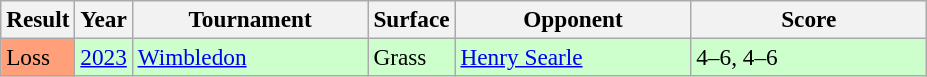<table class="wikitable" style=font-size:97%>
<tr>
<th>Result</th>
<th>Year</th>
<th width=150>Tournament</th>
<th>Surface</th>
<th width=150>Opponent</th>
<th width=150>Score</th>
</tr>
<tr style="background:#ccffcc;">
<td style="background:#FFA07A;">Loss</td>
<td><a href='#'>2023</a></td>
<td><a href='#'>Wimbledon</a></td>
<td>Grass</td>
<td> <a href='#'>Henry Searle</a></td>
<td>4–6, 4–6</td>
</tr>
</table>
